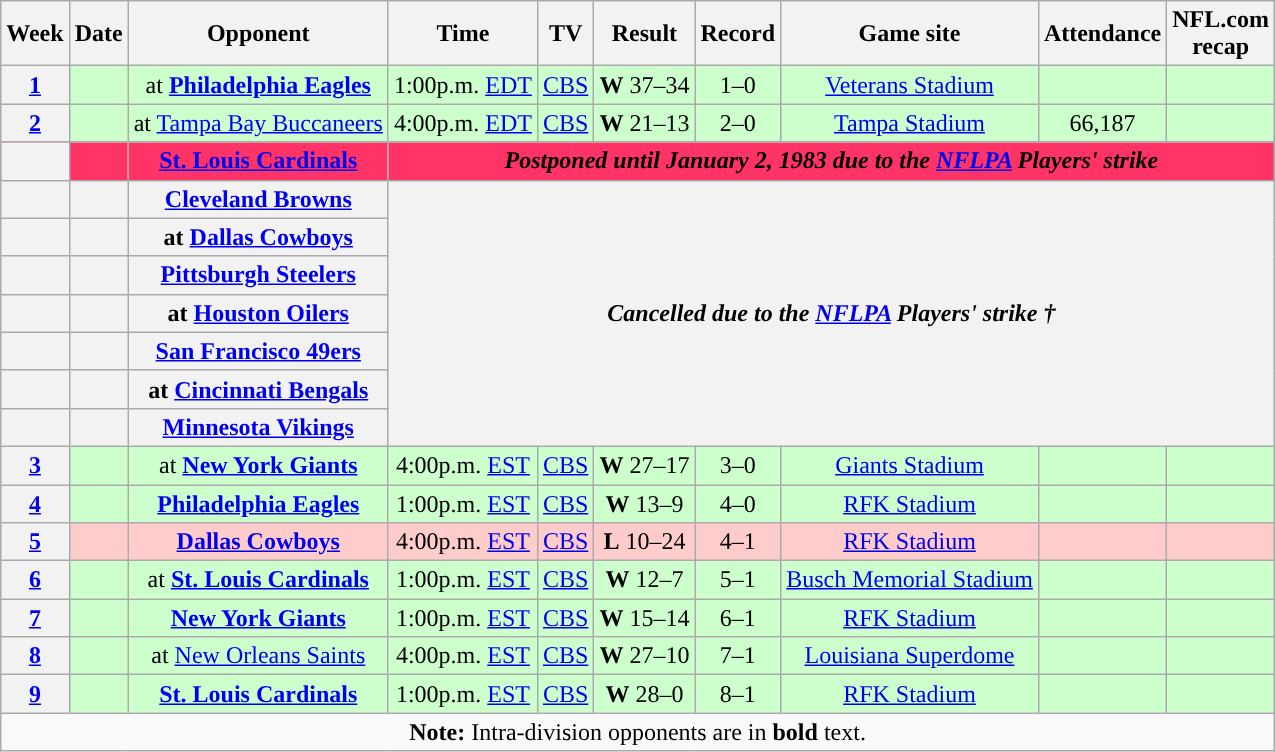<table class="wikitable" style="text-align:center">
<tr>
<th>Week</th>
<th>Date</th>
<th>Opponent</th>
<th>Time</th>
<th>TV</th>
<th>Result</th>
<th>Record</th>
<th>Game site</th>
<th>Attendance</th>
<th>NFL.com<br>recap</th>
</tr>
<tr style="background:#cfc">
<th><a href='#'>1</a></th>
<td></td>
<td>at <strong><a href='#'>Philadelphia Eagles</a></strong></td>
<td>1:00p.m. <a href='#'>EDT</a></td>
<td><a href='#'>CBS</a></td>
<td><strong>W</strong> 37–34 </td>
<td>1–0</td>
<td><a href='#'>Veterans Stadium</a></td>
<td></td>
<td></td>
</tr>
<tr style="background:#cfc">
<th><a href='#'>2</a></th>
<td></td>
<td>at <a href='#'>Tampa Bay Buccaneers</a></td>
<td>4:00p.m. <a href='#'>EDT</a></td>
<td><a href='#'>CBS</a></td>
<td><strong>W</strong> 21–13</td>
<td>2–0</td>
<td><a href='#'>Tampa Stadium</a></td>
<td>66,187</td>
<td></td>
</tr>
<tr style="background:#F36;">
<th></th>
<td></td>
<td><strong><a href='#'>St. Louis Cardinals</a></strong></td>
<td colspan=7><strong><em>Postponed until January 2, 1983 due to the <a href='#'>NFLPA</a> Players' strike</em></strong></td>
</tr>
<tr>
<th></th>
<th></th>
<th><a href='#'>Cleveland Browns</a></th>
<th colspan="7" rowspan="7"><strong><em>Cancelled due to the <a href='#'>NFLPA</a> Players' strike †</em></strong></th>
</tr>
<tr>
<th></th>
<th></th>
<th>at <strong><a href='#'>Dallas Cowboys</a></strong></th>
</tr>
<tr>
<th></th>
<th></th>
<th><a href='#'>Pittsburgh Steelers</a></th>
</tr>
<tr>
<th></th>
<th></th>
<th>at <a href='#'>Houston Oilers</a></th>
</tr>
<tr>
<th></th>
<th></th>
<th><a href='#'>San Francisco 49ers</a></th>
</tr>
<tr>
<th></th>
<th></th>
<th>at <a href='#'>Cincinnati Bengals</a></th>
</tr>
<tr>
<th></th>
<th></th>
<th><a href='#'>Minnesota Vikings</a></th>
</tr>
<tr style="background:#cfc">
<th><a href='#'>3</a></th>
<td></td>
<td>at <strong><a href='#'>New York Giants</a></strong></td>
<td>4:00p.m. <a href='#'>EST</a></td>
<td><a href='#'>CBS</a></td>
<td><strong>W</strong> 27–17</td>
<td>3–0</td>
<td><a href='#'>Giants Stadium</a></td>
<td></td>
<td></td>
</tr>
<tr style="background:#cfc">
<th><a href='#'>4</a></th>
<td></td>
<td><strong><a href='#'>Philadelphia Eagles</a></strong></td>
<td>1:00p.m. <a href='#'>EST</a></td>
<td><a href='#'>CBS</a></td>
<td><strong>W</strong> 13–9</td>
<td>4–0</td>
<td><a href='#'>RFK Stadium</a></td>
<td></td>
<td></td>
</tr>
<tr style="background:#fcc">
<th><a href='#'>5</a></th>
<td></td>
<td><strong><a href='#'>Dallas Cowboys</a></strong></td>
<td>4:00p.m. <a href='#'>EST</a></td>
<td><a href='#'>CBS</a></td>
<td><strong>L</strong> 10–24</td>
<td>4–1</td>
<td><a href='#'>RFK Stadium</a></td>
<td></td>
<td></td>
</tr>
<tr style="background:#cfc">
<th><a href='#'>6</a></th>
<td></td>
<td>at <strong><a href='#'>St. Louis Cardinals</a></strong></td>
<td>1:00p.m. <a href='#'>EST</a></td>
<td><a href='#'>CBS</a></td>
<td><strong>W</strong> 12–7</td>
<td>5–1</td>
<td><a href='#'>Busch Memorial Stadium</a></td>
<td></td>
<td></td>
</tr>
<tr style="background:#cfc">
<th><a href='#'>7</a></th>
<td></td>
<td><strong><a href='#'>New York Giants</a></strong></td>
<td>1:00p.m. <a href='#'>EST</a></td>
<td><a href='#'>CBS</a></td>
<td><strong>W</strong> 15–14</td>
<td>6–1</td>
<td><a href='#'>RFK Stadium</a></td>
<td></td>
<td></td>
</tr>
<tr style="background:#cfc">
<th><a href='#'>8</a></th>
<td></td>
<td>at <a href='#'>New Orleans Saints</a></td>
<td>4:00p.m. <a href='#'>EST</a></td>
<td><a href='#'>CBS</a></td>
<td><strong>W</strong> 27–10</td>
<td>7–1</td>
<td><a href='#'>Louisiana Superdome</a></td>
<td></td>
<td></td>
</tr>
<tr style="background:#cfc">
<th><a href='#'>9</a></th>
<td></td>
<td><strong><a href='#'>St. Louis Cardinals</a></strong></td>
<td>1:00p.m. <a href='#'>EST</a></td>
<td><a href='#'>CBS</a></td>
<td><strong>W</strong> 28–0</td>
<td>8–1</td>
<td><a href='#'>RFK Stadium</a></td>
<td></td>
<td></td>
</tr>
<tr>
<td colspan="10"><strong>Note:</strong> Intra-division opponents are in <strong>bold</strong> text.</td>
</tr>
</table>
